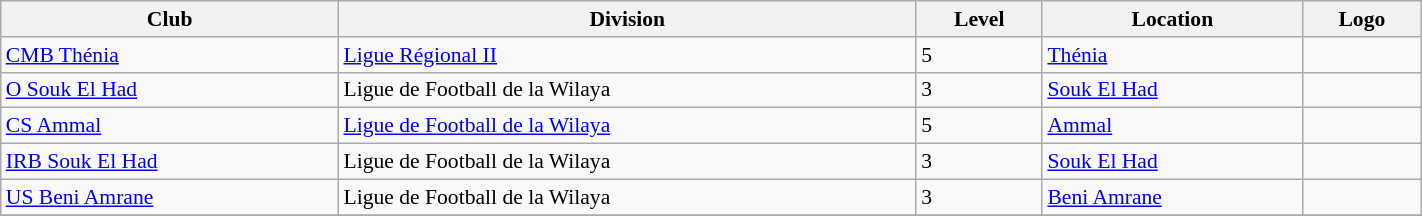<table class="wikitable sortable" width=75% style="font-size:90%">
<tr>
<th>Club</th>
<th>Division</th>
<th>Level</th>
<th>Location</th>
<th>Logo</th>
</tr>
<tr>
<td><a href='#'>CMB Thénia</a></td>
<td><a href='#'>Ligue Régional II</a></td>
<td>5</td>
<td><a href='#'>Thénia</a></td>
<td></td>
</tr>
<tr>
<td><a href='#'>O Souk El Had</a></td>
<td>Ligue de Football de la Wilaya</td>
<td>3</td>
<td><a href='#'>Souk El Had</a></td>
<td></td>
</tr>
<tr>
<td><a href='#'>CS Ammal</a></td>
<td><a href='#'>Ligue de Football de la Wilaya</a></td>
<td>5</td>
<td><a href='#'>Ammal</a></td>
<td></td>
</tr>
<tr>
<td><a href='#'>IRB Souk El Had</a></td>
<td>Ligue de Football de la Wilaya</td>
<td>3</td>
<td><a href='#'>Souk El Had</a></td>
<td></td>
</tr>
<tr>
<td><a href='#'>US Beni Amrane</a></td>
<td>Ligue de Football de la Wilaya</td>
<td>3</td>
<td><a href='#'>Beni Amrane</a></td>
<td></td>
</tr>
<tr>
</tr>
</table>
